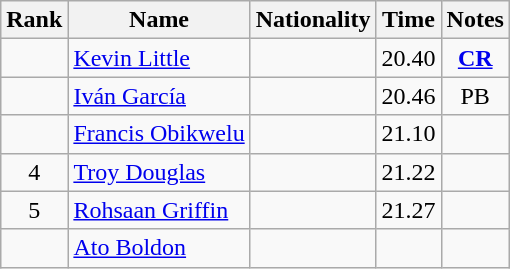<table class="wikitable sortable" style="text-align:center">
<tr>
<th>Rank</th>
<th>Name</th>
<th>Nationality</th>
<th>Time</th>
<th>Notes</th>
</tr>
<tr>
<td></td>
<td align="left"><a href='#'>Kevin Little</a></td>
<td align=left></td>
<td>20.40</td>
<td><strong><a href='#'>CR</a></strong></td>
</tr>
<tr>
<td></td>
<td align="left"><a href='#'>Iván García</a></td>
<td align=left></td>
<td>20.46</td>
<td>PB</td>
</tr>
<tr>
<td></td>
<td align="left"><a href='#'>Francis Obikwelu</a></td>
<td align=left></td>
<td>21.10</td>
<td></td>
</tr>
<tr>
<td>4</td>
<td align="left"><a href='#'>Troy Douglas</a></td>
<td align=left></td>
<td>21.22</td>
<td></td>
</tr>
<tr>
<td>5</td>
<td align="left"><a href='#'>Rohsaan Griffin</a></td>
<td align=left></td>
<td>21.27</td>
<td></td>
</tr>
<tr>
<td></td>
<td align="left"><a href='#'>Ato Boldon</a></td>
<td align=left></td>
<td></td>
<td></td>
</tr>
</table>
